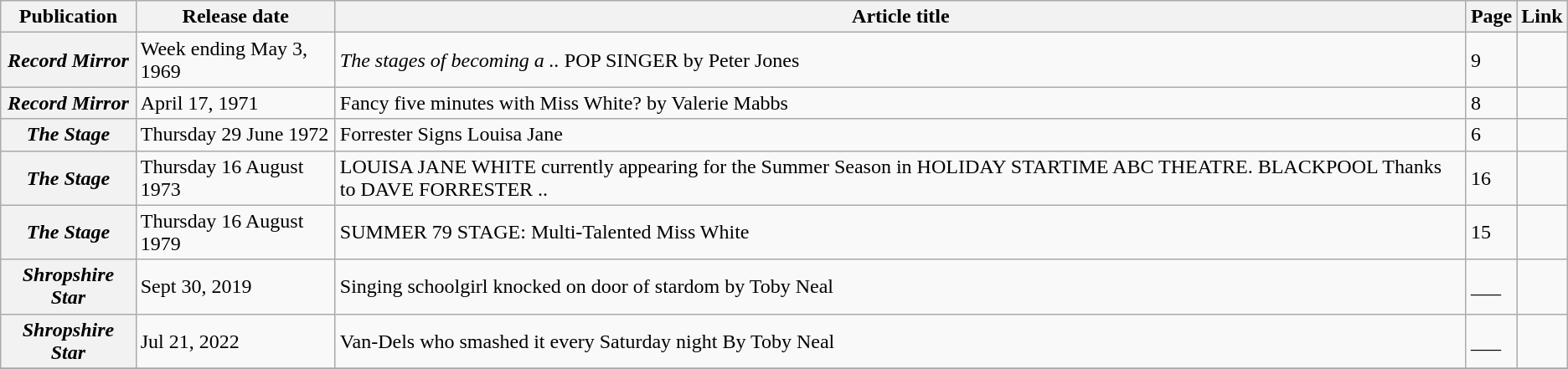<table class="wikitable plainrowheaders sortable">
<tr>
<th scope="col">Publication</th>
<th scope="col">Release date</th>
<th scope="col">Article title</th>
<th scope="col">Page</th>
<th scope="col">Link</th>
</tr>
<tr>
<th scope="row"><em>Record Mirror</em></th>
<td>Week ending May 3, 1969</td>
<td><em>The stages of becoming a ..</em> POP SINGER by Peter Jones</td>
<td>9</td>
<td></td>
</tr>
<tr>
<th scope="row"><em>Record Mirror</em></th>
<td>April 17, 1971</td>
<td>Fancy five minutes with Miss White? by Valerie Mabbs</td>
<td>8</td>
<td></td>
</tr>
<tr>
<th scope="row"><em>The Stage</em></th>
<td>Thursday 29 June 1972</td>
<td>Forrester Signs Louisa Jane</td>
<td>6</td>
<td></td>
</tr>
<tr>
<th scope="row"><em>The Stage</em></th>
<td>Thursday 16 August 1973</td>
<td>LOUISA JANE WHITE currently appearing for the Summer Season in HOLIDAY STARTIME ABC THEATRE. BLACKPOOL Thanks to DAVE FORRESTER ..</td>
<td>16</td>
<td></td>
</tr>
<tr>
<th scope="row"><em>The Stage</em></th>
<td>Thursday 16 August 1979</td>
<td>SUMMER 79 STAGE: Multi-Talented Miss White</td>
<td>15</td>
<td></td>
</tr>
<tr>
<th scope="row"><em>Shropshire Star</em></th>
<td>Sept 30, 2019</td>
<td>Singing schoolgirl knocked on door of stardom by Toby Neal</td>
<td>___</td>
<td></td>
</tr>
<tr>
<th scope="row"><em>Shropshire Star</em></th>
<td>Jul 21, 2022</td>
<td>Van-Dels who smashed it every Saturday night By Toby Neal</td>
<td>___</td>
<td></td>
</tr>
<tr>
</tr>
</table>
